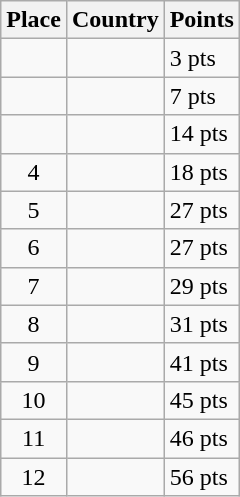<table class=wikitable>
<tr>
<th>Place</th>
<th>Country</th>
<th>Points</th>
</tr>
<tr>
<td align=center></td>
<td></td>
<td>3 pts</td>
</tr>
<tr>
<td align=center></td>
<td></td>
<td>7 pts</td>
</tr>
<tr>
<td align=center></td>
<td></td>
<td>14 pts</td>
</tr>
<tr>
<td align=center>4</td>
<td></td>
<td>18 pts</td>
</tr>
<tr>
<td align=center>5</td>
<td></td>
<td>27 pts</td>
</tr>
<tr>
<td align=center>6</td>
<td></td>
<td>27 pts</td>
</tr>
<tr>
<td align=center>7</td>
<td></td>
<td>29 pts</td>
</tr>
<tr>
<td align=center>8</td>
<td></td>
<td>31 pts</td>
</tr>
<tr>
<td align=center>9</td>
<td></td>
<td>41 pts</td>
</tr>
<tr>
<td align=center>10</td>
<td></td>
<td>45 pts</td>
</tr>
<tr>
<td align=center>11</td>
<td></td>
<td>46 pts</td>
</tr>
<tr>
<td align=center>12</td>
<td></td>
<td>56 pts</td>
</tr>
</table>
